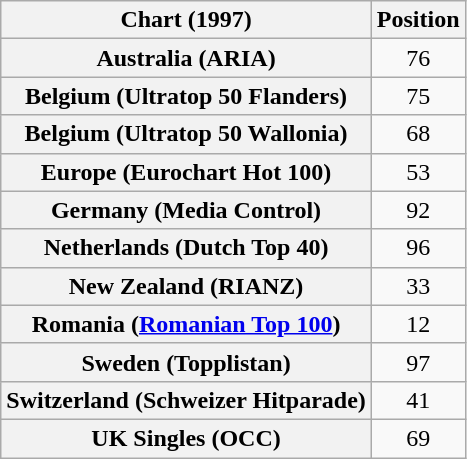<table class="wikitable sortable plainrowheaders" style="text-align:center">
<tr>
<th scope="col">Chart (1997)</th>
<th scope="col">Position</th>
</tr>
<tr>
<th scope="row">Australia (ARIA)</th>
<td>76</td>
</tr>
<tr>
<th scope="row">Belgium (Ultratop 50 Flanders)</th>
<td>75</td>
</tr>
<tr>
<th scope="row">Belgium (Ultratop 50 Wallonia)</th>
<td>68</td>
</tr>
<tr>
<th scope="row">Europe (Eurochart Hot 100)</th>
<td>53</td>
</tr>
<tr>
<th scope="row">Germany (Media Control)</th>
<td>92</td>
</tr>
<tr>
<th scope="row">Netherlands (Dutch Top 40)</th>
<td>96</td>
</tr>
<tr>
<th scope="row">New Zealand (RIANZ)</th>
<td>33</td>
</tr>
<tr>
<th scope="row">Romania (<a href='#'>Romanian Top 100</a>)</th>
<td>12</td>
</tr>
<tr>
<th scope="row">Sweden (Topplistan)</th>
<td>97</td>
</tr>
<tr>
<th scope="row">Switzerland (Schweizer Hitparade)</th>
<td>41</td>
</tr>
<tr>
<th scope="row">UK Singles (OCC)</th>
<td>69</td>
</tr>
</table>
